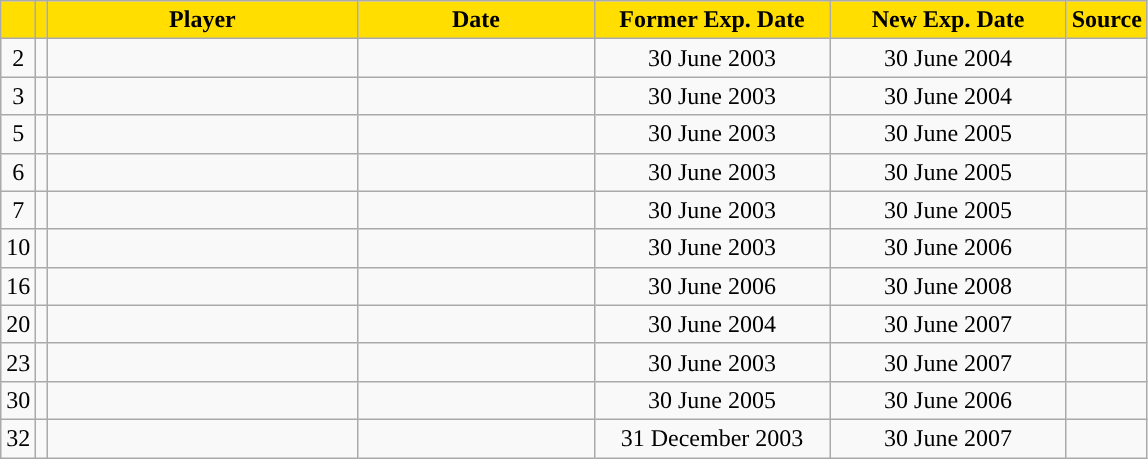<table class="wikitable sortable">
<tr>
<th style="background:#FFDE00"></th>
<th style="background:#FFDE00"></th>
<th width=200 style="background:#FFDE00">Player</th>
<th width=150 style="background:#FFDE00">Date</th>
<th width=150 style="background:#FFDE00">Former Exp. Date</th>
<th width=150 style="background:#FFDE00">New Exp. Date</th>
<th style="background:#FFDE00">Source</th>
</tr>
<tr>
<td align=center>2</td>
<td align=center></td>
<td></td>
<td align=center></td>
<td align=center>30 June 2003</td>
<td align=center>30 June 2004</td>
<td align=center></td>
</tr>
<tr>
<td align=center>3</td>
<td align=center></td>
<td></td>
<td align=center></td>
<td align=center>30 June 2003</td>
<td align=center>30 June 2004</td>
<td align=center></td>
</tr>
<tr>
<td align=center>5</td>
<td align=center></td>
<td></td>
<td align=center></td>
<td align=center>30 June 2003</td>
<td align=center>30 June 2005</td>
<td align=center></td>
</tr>
<tr>
<td align=center>6</td>
<td align=center></td>
<td></td>
<td align=center></td>
<td align=center>30 June 2003</td>
<td align=center>30 June 2005</td>
<td align=center></td>
</tr>
<tr>
<td align=center>7</td>
<td align=center></td>
<td></td>
<td align=center></td>
<td align=center>30 June 2003</td>
<td align=center>30 June 2005</td>
<td align=center></td>
</tr>
<tr>
<td align=center>10</td>
<td align=center></td>
<td></td>
<td align=center></td>
<td align=center>30 June 2003</td>
<td align=center>30 June 2006</td>
<td align=center></td>
</tr>
<tr>
<td align=center>16</td>
<td align=center></td>
<td></td>
<td align=center></td>
<td align=center>30 June 2006</td>
<td align=center>30 June 2008</td>
<td align=center></td>
</tr>
<tr>
<td align=center>20</td>
<td align=center></td>
<td></td>
<td align=center></td>
<td align=center>30 June 2004</td>
<td align=center>30 June 2007</td>
<td align=center></td>
</tr>
<tr>
<td align=center>23</td>
<td align=center></td>
<td></td>
<td align=center></td>
<td align=center>30 June 2003</td>
<td align=center>30 June 2007</td>
<td align=center></td>
</tr>
<tr>
<td align=center>30</td>
<td align=center></td>
<td></td>
<td align=center></td>
<td align=center>30 June 2005</td>
<td align=center>30 June 2006</td>
<td align=center></td>
</tr>
<tr>
<td align=center>32</td>
<td align=center></td>
<td></td>
<td align=center></td>
<td align=center>31 December 2003</td>
<td align=center>30 June 2007</td>
<td align=center></td>
</tr>
</table>
